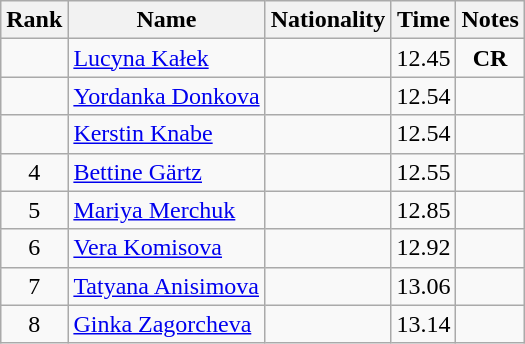<table class="wikitable sortable" style="text-align:center">
<tr>
<th>Rank</th>
<th>Name</th>
<th>Nationality</th>
<th>Time</th>
<th>Notes</th>
</tr>
<tr>
<td></td>
<td align=left><a href='#'>Lucyna Kałek</a></td>
<td align=left></td>
<td>12.45</td>
<td><strong>CR</strong></td>
</tr>
<tr>
<td></td>
<td align=left><a href='#'>Yordanka Donkova</a></td>
<td align=left></td>
<td>12.54</td>
<td></td>
</tr>
<tr>
<td></td>
<td align=left><a href='#'>Kerstin Knabe</a></td>
<td align=left></td>
<td>12.54</td>
<td></td>
</tr>
<tr>
<td>4</td>
<td align=left><a href='#'>Bettine Gärtz</a></td>
<td align=left></td>
<td>12.55</td>
<td></td>
</tr>
<tr>
<td>5</td>
<td align=left><a href='#'>Mariya Merchuk</a></td>
<td align=left></td>
<td>12.85</td>
<td></td>
</tr>
<tr>
<td>6</td>
<td align=left><a href='#'>Vera Komisova</a></td>
<td align=left></td>
<td>12.92</td>
<td></td>
</tr>
<tr>
<td>7</td>
<td align=left><a href='#'>Tatyana Anisimova</a></td>
<td align=left></td>
<td>13.06</td>
<td></td>
</tr>
<tr>
<td>8</td>
<td align=left><a href='#'>Ginka Zagorcheva</a></td>
<td align=left></td>
<td>13.14</td>
<td></td>
</tr>
</table>
